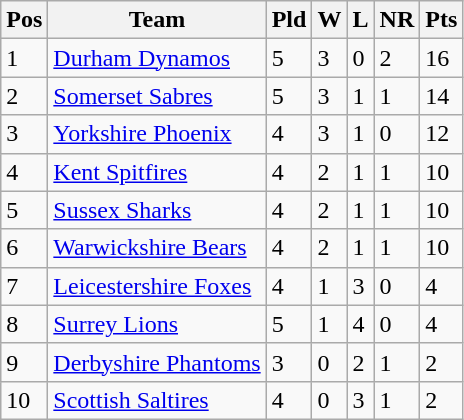<table class="wikitable">
<tr>
<th>Pos</th>
<th>Team</th>
<th>Pld</th>
<th>W</th>
<th>L</th>
<th>NR</th>
<th>Pts</th>
</tr>
<tr>
<td>1</td>
<td><a href='#'>Durham Dynamos</a></td>
<td>5</td>
<td>3</td>
<td>0</td>
<td>2</td>
<td>16</td>
</tr>
<tr>
<td>2</td>
<td><a href='#'>Somerset Sabres</a></td>
<td>5</td>
<td>3</td>
<td>1</td>
<td>1</td>
<td>14</td>
</tr>
<tr>
<td>3</td>
<td><a href='#'>Yorkshire Phoenix</a></td>
<td>4</td>
<td>3</td>
<td>1</td>
<td>0</td>
<td>12</td>
</tr>
<tr>
<td>4</td>
<td><a href='#'>Kent Spitfires</a></td>
<td>4</td>
<td>2</td>
<td>1</td>
<td>1</td>
<td>10</td>
</tr>
<tr>
<td>5</td>
<td><a href='#'>Sussex Sharks</a></td>
<td>4</td>
<td>2</td>
<td>1</td>
<td>1</td>
<td>10</td>
</tr>
<tr>
<td>6</td>
<td><a href='#'>Warwickshire Bears</a></td>
<td>4</td>
<td>2</td>
<td>1</td>
<td>1</td>
<td>10</td>
</tr>
<tr>
<td>7</td>
<td><a href='#'>Leicestershire Foxes</a></td>
<td>4</td>
<td>1</td>
<td>3</td>
<td>0</td>
<td>4</td>
</tr>
<tr>
<td>8</td>
<td><a href='#'>Surrey Lions</a></td>
<td>5</td>
<td>1</td>
<td>4</td>
<td>0</td>
<td>4</td>
</tr>
<tr>
<td>9</td>
<td><a href='#'>Derbyshire Phantoms</a></td>
<td>3</td>
<td>0</td>
<td>2</td>
<td>1</td>
<td>2</td>
</tr>
<tr>
<td>10</td>
<td><a href='#'>Scottish Saltires</a></td>
<td>4</td>
<td>0</td>
<td>3</td>
<td>1</td>
<td>2</td>
</tr>
</table>
